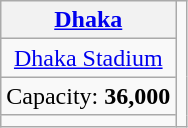<table class="wikitable" style="text-align:center">
<tr>
<th><a href='#'>Dhaka</a></th>
<td rowspan=4></td>
</tr>
<tr>
<td><a href='#'>Dhaka Stadium</a></td>
</tr>
<tr>
<td>Capacity: <strong>36,000</strong></td>
</tr>
<tr>
<td></td>
</tr>
</table>
